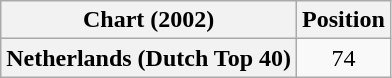<table class="wikitable plainrowheaders" style="text-align:center">
<tr>
<th>Chart (2002)</th>
<th>Position</th>
</tr>
<tr>
<th scope="row">Netherlands (Dutch Top 40)</th>
<td>74</td>
</tr>
</table>
